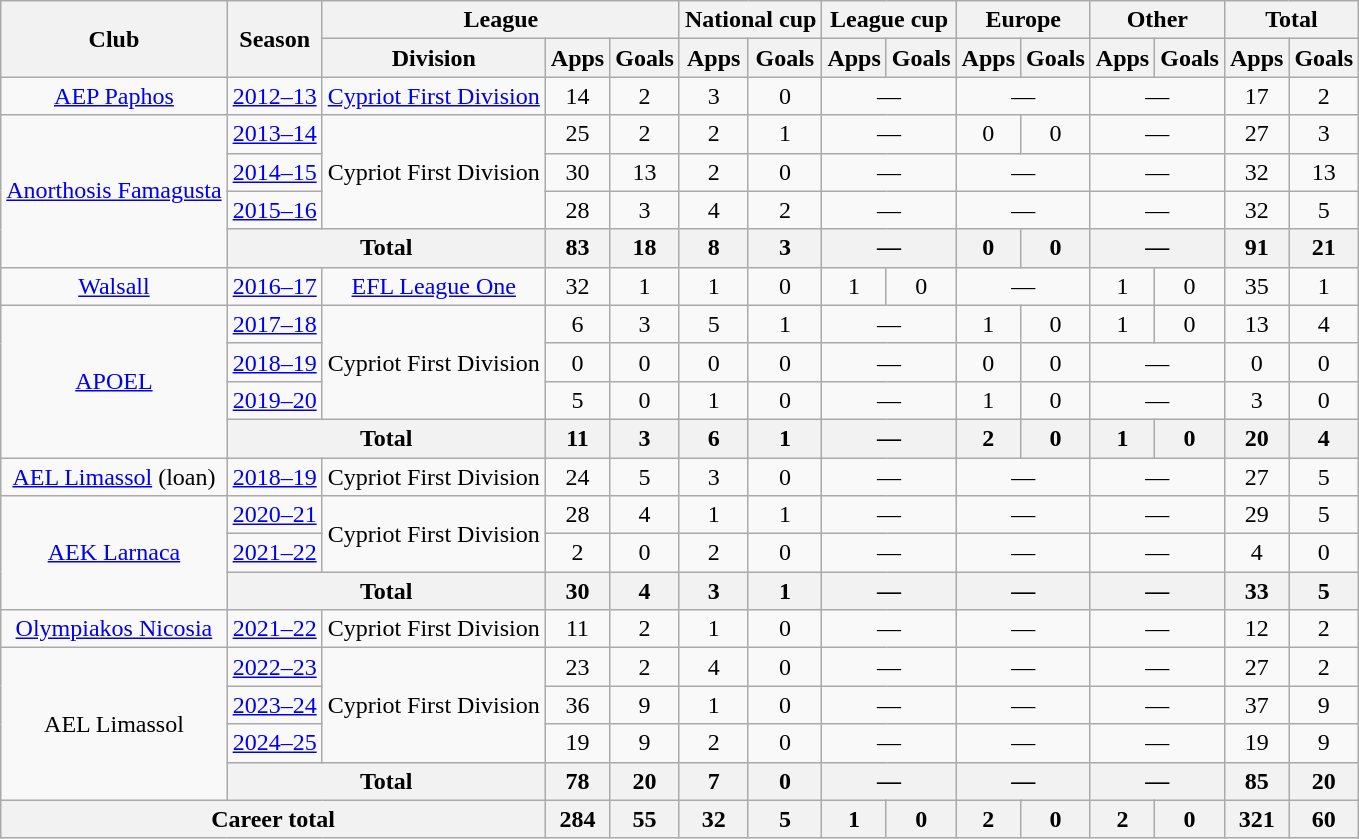<table class=wikitable style=text-align:center>
<tr>
<th rowspan=2>Club</th>
<th rowspan=2>Season</th>
<th colspan=3>League</th>
<th colspan=2>National cup</th>
<th colspan=2>League cup</th>
<th colspan=2>Europe</th>
<th colspan=2>Other</th>
<th colspan=2>Total</th>
</tr>
<tr>
<th>Division</th>
<th>Apps</th>
<th>Goals</th>
<th>Apps</th>
<th>Goals</th>
<th>Apps</th>
<th>Goals</th>
<th>Apps</th>
<th>Goals</th>
<th>Apps</th>
<th>Goals</th>
<th>Apps</th>
<th>Goals</th>
</tr>
<tr>
<td><a href='#'>AEP Paphos</a></td>
<td><a href='#'>2012–13</a></td>
<td><a href='#'>Cypriot First Division</a></td>
<td>14</td>
<td>2</td>
<td>3</td>
<td>0</td>
<td colspan=2>—</td>
<td colspan=2>—</td>
<td colspan=2>—</td>
<td>17</td>
<td>2</td>
</tr>
<tr>
<td rowspan="4"><a href='#'>Anorthosis Famagusta</a></td>
<td><a href='#'>2013–14</a></td>
<td rowspan="3">Cypriot First Division</td>
<td>25</td>
<td>2</td>
<td>2</td>
<td>1</td>
<td colspan=2>—</td>
<td>0</td>
<td>0</td>
<td colspan=2>—</td>
<td>27</td>
<td>3</td>
</tr>
<tr>
<td><a href='#'>2014–15</a></td>
<td>30</td>
<td>13</td>
<td>2</td>
<td>0</td>
<td colspan=2>—</td>
<td colspan=2>—</td>
<td colspan=2>—</td>
<td>32</td>
<td>13</td>
</tr>
<tr>
<td><a href='#'>2015–16</a></td>
<td>28</td>
<td>3</td>
<td>4</td>
<td>2</td>
<td colspan=2>—</td>
<td colspan=2>—</td>
<td colspan=2>—</td>
<td>32</td>
<td>5</td>
</tr>
<tr>
<th colspan="2">Total</th>
<th>83</th>
<th>18</th>
<th>8</th>
<th>3</th>
<th colspan=2>—</th>
<th>0</th>
<th>0</th>
<th colspan=2>—</th>
<th>91</th>
<th>21</th>
</tr>
<tr>
<td><a href='#'>Walsall</a></td>
<td><a href='#'>2016–17</a></td>
<td><a href='#'>EFL League One</a></td>
<td>32</td>
<td>1</td>
<td>1</td>
<td>0</td>
<td>1</td>
<td>0</td>
<td colspan=2>—</td>
<td>1</td>
<td>0</td>
<td>35</td>
<td>1</td>
</tr>
<tr>
<td rowspan="4"><a href='#'>APOEL</a></td>
<td><a href='#'>2017–18</a></td>
<td rowspan="3">Cypriot First Division</td>
<td>6</td>
<td>3</td>
<td>5</td>
<td>1</td>
<td colspan=2>—</td>
<td>1</td>
<td>0</td>
<td>1</td>
<td>0</td>
<td>13</td>
<td>4</td>
</tr>
<tr>
<td><a href='#'>2018–19</a></td>
<td>0</td>
<td>0</td>
<td>0</td>
<td>0</td>
<td colspan=2>—</td>
<td>0</td>
<td>0</td>
<td colspan=2>—</td>
<td>0</td>
<td>0</td>
</tr>
<tr>
<td><a href='#'>2019–20</a></td>
<td>5</td>
<td>0</td>
<td>1</td>
<td>0</td>
<td colspan=2>—</td>
<td>1</td>
<td>0</td>
<td colspan=2>—</td>
<td>3</td>
<td>0</td>
</tr>
<tr>
<th colspan="2">Total</th>
<th>11</th>
<th>3</th>
<th>6</th>
<th>1</th>
<th colspan=2>—</th>
<th>2</th>
<th>0</th>
<th>1</th>
<th>0</th>
<th>20</th>
<th>4</th>
</tr>
<tr>
<td><a href='#'>AEL Limassol</a> (loan)</td>
<td><a href='#'>2018–19</a></td>
<td>Cypriot First Division</td>
<td>24</td>
<td>5</td>
<td>3</td>
<td>0</td>
<td colspan=2>—</td>
<td colspan=2>—</td>
<td colspan=2>—</td>
<td>27</td>
<td>5</td>
</tr>
<tr>
<td rowspan="3"><a href='#'>AEK Larnaca</a></td>
<td><a href='#'>2020–21</a></td>
<td rowspan="2">Cypriot First Division</td>
<td>28</td>
<td>4</td>
<td>1</td>
<td>1</td>
<td colspan=2>—</td>
<td colspan=2>—</td>
<td colspan=2>—</td>
<td>29</td>
<td>5</td>
</tr>
<tr>
<td><a href='#'>2021–22</a></td>
<td>2</td>
<td>0</td>
<td>2</td>
<td>0</td>
<td colspan=2>—</td>
<td colspan=2>—</td>
<td colspan=2>—</td>
<td>4</td>
<td>0</td>
</tr>
<tr>
<th colspan="2">Total</th>
<th>30</th>
<th>4</th>
<th>3</th>
<th>1</th>
<th colspan=2>—</th>
<th colspan=2>—</th>
<th colspan=2>—</th>
<th>33</th>
<th>5</th>
</tr>
<tr>
<td><a href='#'>Olympiakos Nicosia</a></td>
<td><a href='#'>2021–22</a></td>
<td>Cypriot First Division</td>
<td>11</td>
<td>2</td>
<td>1</td>
<td>0</td>
<td colspan=2>—</td>
<td colspan=2>—</td>
<td colspan=2>—</td>
<td>12</td>
<td>2</td>
</tr>
<tr>
<td rowspan="4">AEL Limassol</td>
<td><a href='#'>2022–23</a></td>
<td rowspan="3">Cypriot First Division</td>
<td>23</td>
<td>2</td>
<td>4</td>
<td>0</td>
<td colspan=2>—</td>
<td colspan=2>—</td>
<td colspan=2>—</td>
<td>27</td>
<td>2</td>
</tr>
<tr>
<td><a href='#'>2023–24</a></td>
<td>36</td>
<td>9</td>
<td>1</td>
<td>0</td>
<td colspan=2>—</td>
<td colspan=2>—</td>
<td colspan=2>—</td>
<td>37</td>
<td>9</td>
</tr>
<tr>
<td><a href='#'>2024–25</a></td>
<td>19</td>
<td>9</td>
<td>2</td>
<td>0</td>
<td colspan=2>—</td>
<td colspan=2>—</td>
<td colspan=2>—</td>
<td>19</td>
<td>9</td>
</tr>
<tr>
<th colspan="2">Total</th>
<th>78</th>
<th>20</th>
<th>7</th>
<th>0</th>
<th colspan=2>—</th>
<th colspan=2>—</th>
<th colspan=2>—</th>
<th>85</th>
<th>20</th>
</tr>
<tr>
<th colspan="3">Career total</th>
<th>284</th>
<th>55</th>
<th>32</th>
<th>5</th>
<th>1</th>
<th>0</th>
<th>2</th>
<th>0</th>
<th>2</th>
<th>0</th>
<th>321</th>
<th>60</th>
</tr>
</table>
